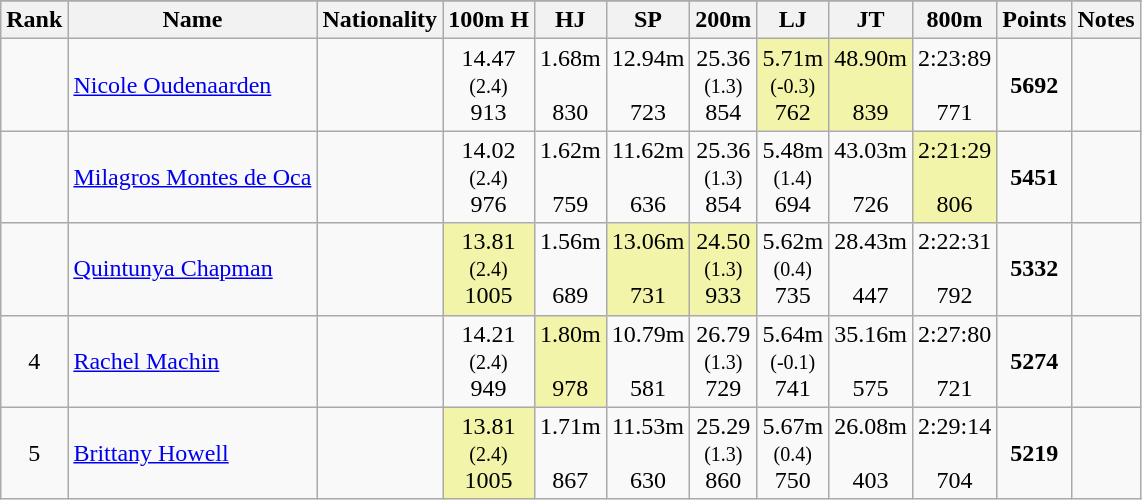<table class="wikitable sortable" style="text-align:center">
<tr>
</tr>
<tr>
<th>Rank</th>
<th>Name</th>
<th>Nationality</th>
<th>100m H</th>
<th>HJ</th>
<th>SP</th>
<th>200m</th>
<th>LJ</th>
<th>JT</th>
<th>800m</th>
<th>Points</th>
<th>Notes</th>
</tr>
<tr>
<td></td>
<td align=left><a href='#'>Nicole Oudenaarden</a></td>
<td align=left></td>
<td>14.47<br><small>(2.4)</small><br>913</td>
<td>1.68m<br><br>830</td>
<td>12.94m<br><br>723</td>
<td>25.36<br><small>(1.3)</small><br>854</td>
<td bgcolor=#F2F5A9>5.71m<br><small>(-0.3)</small><br>762</td>
<td bgcolor=#F2F5A9>48.90m<br><br>839</td>
<td>2:23:89<br><br>771</td>
<td><strong>5692</strong></td>
<td></td>
</tr>
<tr>
<td></td>
<td align=left><a href='#'>Milagros Montes de Oca</a></td>
<td align=left></td>
<td>14.02<br><small>(2.4)</small><br>976</td>
<td>1.62m<br><br>759</td>
<td>11.62m<br><br>636</td>
<td>25.36<br><small>(1.3)</small><br>854</td>
<td>5.48m<br><small>(1.4)</small><br>694</td>
<td>43.03m<br><br>726</td>
<td bgcolor=#F2F5A9>2:21:29<br><br>806</td>
<td><strong>5451</strong></td>
<td></td>
</tr>
<tr>
<td></td>
<td align=left><a href='#'>Quintunya Chapman</a></td>
<td align=left></td>
<td bgcolor=#F2F5A9>13.81<br><small>(2.4)</small><br>1005</td>
<td>1.56m<br><br>689</td>
<td bgcolor=#F2F5A9>13.06m<br><br>731</td>
<td bgcolor=#F2F5A9>24.50<br><small>(1.3)</small><br>933</td>
<td>5.62m<br><small>(0.4)</small><br>735</td>
<td>28.43m<br><br>447</td>
<td>2:22:31<br><br>792</td>
<td><strong>5332</strong></td>
<td></td>
</tr>
<tr>
<td>4</td>
<td align=left><a href='#'>Rachel Machin</a></td>
<td align=left></td>
<td>14.21<br><small>(2.4)</small><br>949</td>
<td bgcolor=#F2F5A9>1.80m<br><br>978</td>
<td>10.79m<br><br>581</td>
<td>26.79<br><small>(1.3)</small><br>729</td>
<td>5.64m<br><small>(-0.1)</small><br>741</td>
<td>35.16m<br><br>575</td>
<td>2:27:80<br><br>721</td>
<td><strong>5274</strong></td>
<td></td>
</tr>
<tr>
<td>5</td>
<td align=left><a href='#'>Brittany Howell</a></td>
<td align=left></td>
<td bgcolor=#F2F5A9>13.81<br><small>(2.4)</small><br>1005</td>
<td>1.71m<br><br>867</td>
<td>11.53m<br><br>630</td>
<td>25.29<br><small>(1.3)</small><br>860</td>
<td>5.67m<br><small>(0.4)</small><br>750</td>
<td>26.08m<br><br>403</td>
<td>2:29:14<br><br>704</td>
<td><strong>5219</strong></td>
<td></td>
</tr>
</table>
